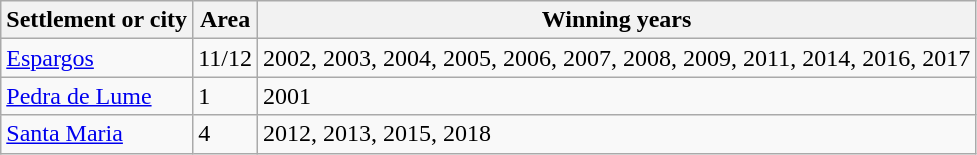<table class="wikitable">
<tr>
<th>Settlement or city</th>
<th>Area</th>
<th>Winning years</th>
</tr>
<tr>
<td><a href='#'>Espargos</a></td>
<td>11/12</td>
<td>2002, 2003, 2004, 2005, 2006, 2007, 2008, 2009, 2011, 2014, 2016, 2017</td>
</tr>
<tr>
<td><a href='#'>Pedra de Lume</a></td>
<td>1</td>
<td>2001</td>
</tr>
<tr>
<td><a href='#'>Santa Maria</a></td>
<td>4</td>
<td>2012, 2013, 2015, 2018</td>
</tr>
</table>
